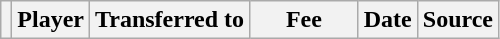<table class="wikitable plainrowheaders sortable">
<tr>
<th></th>
<th scope="col">Player</th>
<th>Transferred to</th>
<th style="width: 65px;">Fee</th>
<th scope="col">Date</th>
<th scope="col">Source</th>
</tr>
</table>
